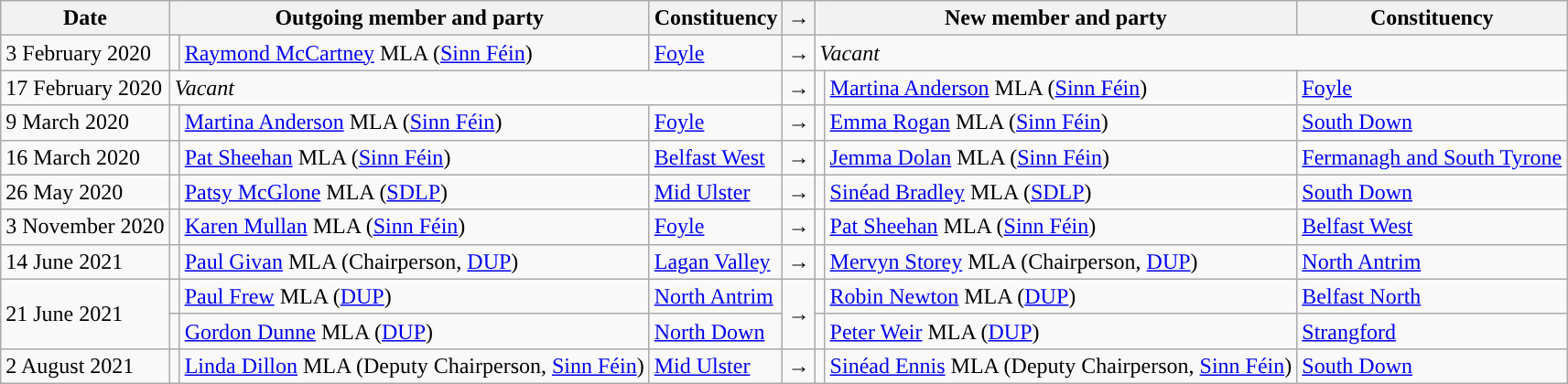<table class="wikitable">
<tr>
<th valign="top">Date</th>
<th colspan="2" valign="top">Outgoing member and party</th>
<th valign="top">Constituency</th>
<th>→</th>
<th colspan="2" valign="top">New member and party</th>
<th valign="top">Constituency</th>
</tr>
<tr>
<td>3 February 2020</td>
<td></td>
<td><a href='#'>Raymond McCartney</a> MLA (<a href='#'>Sinn Féin</a>)</td>
<td><a href='#'>Foyle</a></td>
<td>→</td>
<td colspan=3><em>Vacant</em></td>
</tr>
<tr>
<td>17 February 2020</td>
<td colspan=3><em>Vacant</em></td>
<td>→</td>
<td></td>
<td><a href='#'>Martina Anderson</a> MLA (<a href='#'>Sinn Féin</a>)</td>
<td><a href='#'>Foyle</a></td>
</tr>
<tr>
<td>9 March 2020</td>
<td></td>
<td><a href='#'>Martina Anderson</a> MLA (<a href='#'>Sinn Féin</a>)</td>
<td><a href='#'>Foyle</a></td>
<td>→</td>
<td></td>
<td><a href='#'>Emma Rogan</a> MLA (<a href='#'>Sinn Féin</a>)</td>
<td><a href='#'>South Down</a></td>
</tr>
<tr>
<td>16 March 2020</td>
<td></td>
<td><a href='#'>Pat Sheehan</a> MLA (<a href='#'>Sinn Féin</a>)</td>
<td><a href='#'>Belfast West</a></td>
<td>→</td>
<td></td>
<td><a href='#'>Jemma Dolan</a> MLA (<a href='#'>Sinn Féin</a>)</td>
<td><a href='#'>Fermanagh and South Tyrone</a></td>
</tr>
<tr>
<td>26 May 2020</td>
<td></td>
<td><a href='#'>Patsy McGlone</a> MLA (<a href='#'>SDLP</a>)</td>
<td><a href='#'>Mid Ulster</a></td>
<td>→</td>
<td></td>
<td><a href='#'>Sinéad Bradley</a> MLA (<a href='#'>SDLP</a>)</td>
<td><a href='#'>South Down</a></td>
</tr>
<tr>
<td>3 November 2020</td>
<td></td>
<td><a href='#'>Karen Mullan</a> MLA (<a href='#'>Sinn Féin</a>)</td>
<td><a href='#'>Foyle</a></td>
<td>→</td>
<td></td>
<td><a href='#'>Pat Sheehan</a> MLA (<a href='#'>Sinn Féin</a>)</td>
<td><a href='#'>Belfast West</a></td>
</tr>
<tr>
<td>14 June 2021</td>
<td></td>
<td><a href='#'>Paul Givan</a> MLA (Chairperson, <a href='#'>DUP</a>)</td>
<td><a href='#'>Lagan Valley</a></td>
<td>→</td>
<td></td>
<td><a href='#'>Mervyn Storey</a> MLA (Chairperson, <a href='#'>DUP</a>)</td>
<td><a href='#'>North Antrim</a></td>
</tr>
<tr>
<td rowspan=2>21 June 2021</td>
<td></td>
<td><a href='#'>Paul Frew</a> MLA (<a href='#'>DUP</a>)</td>
<td><a href='#'>North Antrim</a></td>
<td rowspan=2>→</td>
<td></td>
<td><a href='#'>Robin Newton</a> MLA (<a href='#'>DUP</a>)</td>
<td><a href='#'>Belfast North</a></td>
</tr>
<tr>
<td></td>
<td><a href='#'>Gordon Dunne</a> MLA (<a href='#'>DUP</a>)</td>
<td><a href='#'>North Down</a></td>
<td></td>
<td><a href='#'>Peter Weir</a> MLA (<a href='#'>DUP</a>)</td>
<td><a href='#'>Strangford</a></td>
</tr>
<tr>
<td>2 August 2021</td>
<td></td>
<td><a href='#'>Linda Dillon</a> MLA (Deputy Chairperson, <a href='#'>Sinn Féin</a>)</td>
<td><a href='#'>Mid Ulster</a></td>
<td>→</td>
<td></td>
<td><a href='#'>Sinéad Ennis</a> MLA (Deputy Chairperson, <a href='#'>Sinn Féin</a>)</td>
<td><a href='#'>South Down</a></td>
</tr>
</table>
